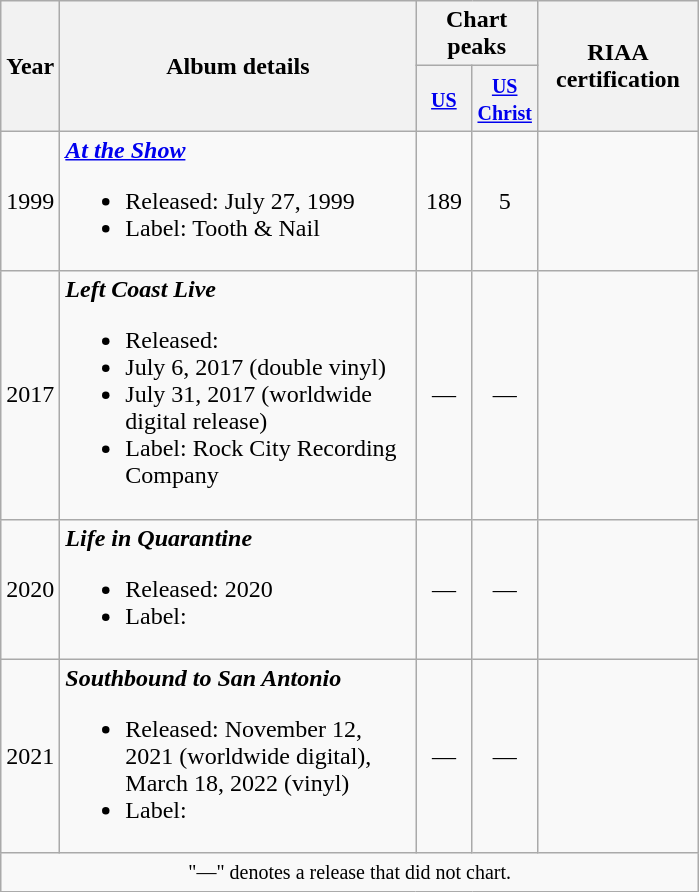<table class="wikitable">
<tr>
<th rowspan="2">Year</th>
<th rowspan="2" style="width:230px;">Album details</th>
<th colspan="2">Chart peaks</th>
<th rowspan="2" style="width:100px;">RIAA certification</th>
</tr>
<tr>
<th style="width:30px;"><small><a href='#'>US</a></small></th>
<th style="width:30px;"><small><a href='#'>US Christ</a></small></th>
</tr>
<tr>
<td>1999</td>
<td><strong><em><a href='#'>At the Show</a></em></strong><br><ul><li>Released: July 27, 1999</li><li>Label: Tooth & Nail</li></ul></td>
<td style="text-align:center;">189</td>
<td style="text-align:center;">5</td>
<td></td>
</tr>
<tr>
<td>2017</td>
<td><strong><em>Left Coast Live</em></strong><br><ul><li>Released:</li><li>July 6, 2017 (double vinyl)</li><li>July 31, 2017 (worldwide digital release)</li><li>Label: Rock City Recording Company</li></ul></td>
<td style="text-align:center;">—</td>
<td style="text-align:center;">—</td>
<td></td>
</tr>
<tr>
<td>2020</td>
<td><strong><em>Life in Quarantine</em></strong><br><ul><li>Released: 2020</li><li>Label:</li></ul></td>
<td style="text-align:center;">—</td>
<td style="text-align:center;">—</td>
<td></td>
</tr>
<tr>
<td>2021</td>
<td><strong><em>Southbound to San Antonio</em></strong><br><ul><li>Released: November 12, 2021 (worldwide digital), March 18, 2022 (vinyl)</li><li>Label:</li></ul></td>
<td style="text-align:center;">—</td>
<td style="text-align:center;">—</td>
<td></td>
</tr>
<tr>
<td colspan="10" align="center"><small>"—" denotes a release that did not chart.</small></td>
</tr>
</table>
